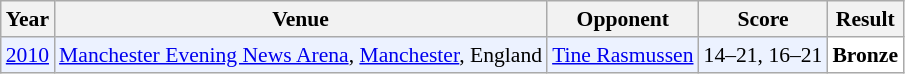<table class="sortable wikitable" style="font-size: 90%;">
<tr>
<th>Year</th>
<th>Venue</th>
<th>Opponent</th>
<th>Score</th>
<th>Result</th>
</tr>
<tr style="background:#ECF2FF">
<td align="center"><a href='#'>2010</a></td>
<td align="left"><a href='#'>Manchester Evening News Arena</a>, <a href='#'>Manchester</a>, England</td>
<td align="left"> <a href='#'>Tine Rasmussen</a></td>
<td align="left">14–21, 16–21</td>
<td style="text-align:left; background:white"> <strong>Bronze</strong></td>
</tr>
</table>
